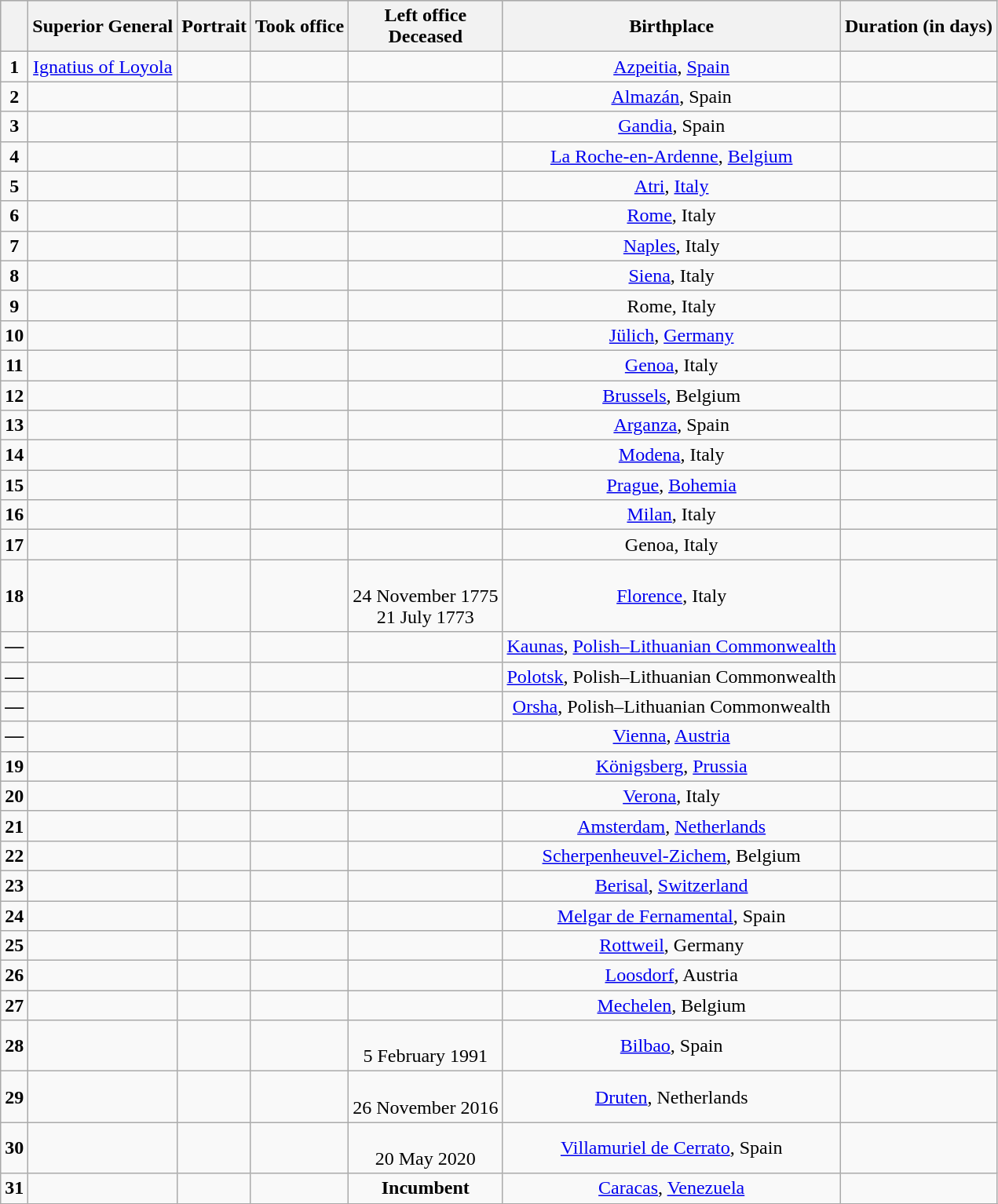<table class="sortable wikitable" style="text-align:center">
<tr style="background:#cccccc">
<th></th>
<th>Superior General</th>
<th class="unsortable">Portrait</th>
<th>Took office</th>
<th>Left office<br>Deceased</th>
<th>Birthplace</th>
<th>Duration (in days)</th>
</tr>
<tr>
<td><strong>1</strong></td>
<td><a href='#'>Ignatius of Loyola</a></td>
<td></td>
<td></td>
<td></td>
<td><a href='#'>Azpeitia</a>, <a href='#'>Spain</a></td>
<td></td>
</tr>
<tr>
<td><strong>2</strong></td>
<td></td>
<td></td>
<td></td>
<td></td>
<td><a href='#'>Almazán</a>, Spain</td>
<td></td>
</tr>
<tr>
<td><strong>3</strong></td>
<td></td>
<td></td>
<td></td>
<td></td>
<td><a href='#'>Gandia</a>, Spain</td>
<td></td>
</tr>
<tr>
<td><strong>4</strong></td>
<td></td>
<td></td>
<td></td>
<td></td>
<td><a href='#'>La Roche-en-Ardenne</a>, <a href='#'>Belgium</a></td>
<td></td>
</tr>
<tr>
<td><strong>5</strong></td>
<td></td>
<td></td>
<td></td>
<td></td>
<td><a href='#'>Atri</a>, <a href='#'>Italy</a></td>
<td></td>
</tr>
<tr>
<td><strong>6</strong></td>
<td></td>
<td></td>
<td></td>
<td></td>
<td><a href='#'>Rome</a>, Italy</td>
<td></td>
</tr>
<tr>
<td><strong>7</strong></td>
<td></td>
<td></td>
<td></td>
<td></td>
<td><a href='#'>Naples</a>, Italy</td>
<td></td>
</tr>
<tr>
<td><strong>8</strong></td>
<td></td>
<td></td>
<td></td>
<td></td>
<td><a href='#'>Siena</a>, Italy</td>
<td></td>
</tr>
<tr>
<td><strong>9</strong></td>
<td></td>
<td></td>
<td></td>
<td></td>
<td>Rome, Italy</td>
<td></td>
</tr>
<tr>
<td><strong>10</strong></td>
<td></td>
<td></td>
<td></td>
<td></td>
<td><a href='#'>Jülich</a>, <a href='#'>Germany</a></td>
<td></td>
</tr>
<tr>
<td><strong>11</strong></td>
<td></td>
<td></td>
<td></td>
<td></td>
<td><a href='#'>Genoa</a>, Italy</td>
<td></td>
</tr>
<tr>
<td><strong>12</strong></td>
<td></td>
<td></td>
<td></td>
<td></td>
<td><a href='#'>Brussels</a>, Belgium</td>
<td></td>
</tr>
<tr>
<td><strong>13</strong></td>
<td></td>
<td></td>
<td></td>
<td></td>
<td><a href='#'>Arganza</a>, Spain</td>
<td></td>
</tr>
<tr>
<td><strong>14</strong></td>
<td></td>
<td></td>
<td></td>
<td></td>
<td><a href='#'>Modena</a>, Italy</td>
<td></td>
</tr>
<tr>
<td><strong>15</strong></td>
<td></td>
<td></td>
<td></td>
<td></td>
<td><a href='#'>Prague</a>, <a href='#'>Bohemia</a></td>
<td></td>
</tr>
<tr>
<td><strong>16</strong></td>
<td></td>
<td></td>
<td></td>
<td></td>
<td><a href='#'>Milan</a>, Italy</td>
<td></td>
</tr>
<tr>
<td><strong>17</strong></td>
<td></td>
<td></td>
<td></td>
<td></td>
<td>Genoa, Italy</td>
<td></td>
</tr>
<tr>
<td><strong>18</strong></td>
<td></td>
<td></td>
<td></td>
<td><br>24 November 1775<br>21 July 1773<br></td>
<td><a href='#'>Florence</a>, Italy</td>
<td></td>
</tr>
<tr>
<td><strong>—</strong></td>
<td></td>
<td></td>
<td></td>
<td></td>
<td><a href='#'>Kaunas</a>, <a href='#'>Polish–Lithuanian Commonwealth</a></td>
<td></td>
</tr>
<tr>
<td><strong>—</strong></td>
<td></td>
<td></td>
<td></td>
<td></td>
<td><a href='#'>Polotsk</a>, Polish–Lithuanian Commonwealth</td>
<td></td>
</tr>
<tr>
<td><strong>—</strong></td>
<td></td>
<td></td>
<td></td>
<td></td>
<td><a href='#'>Orsha</a>, Polish–Lithuanian Commonwealth</td>
<td></td>
</tr>
<tr>
<td><strong>—</strong></td>
<td></td>
<td></td>
<td></td>
<td></td>
<td><a href='#'>Vienna</a>, <a href='#'>Austria</a></td>
<td></td>
</tr>
<tr>
<td><strong>19</strong></td>
<td></td>
<td></td>
<td></td>
<td></td>
<td><a href='#'>Königsberg</a>, <a href='#'>Prussia</a></td>
<td></td>
</tr>
<tr>
<td><strong>20</strong></td>
<td></td>
<td></td>
<td></td>
<td></td>
<td><a href='#'>Verona</a>, Italy</td>
<td></td>
</tr>
<tr>
<td><strong>21</strong></td>
<td></td>
<td></td>
<td></td>
<td></td>
<td><a href='#'>Amsterdam</a>, <a href='#'>Netherlands</a></td>
<td></td>
</tr>
<tr>
<td><strong>22</strong></td>
<td></td>
<td></td>
<td></td>
<td></td>
<td><a href='#'>Scherpenheuvel-Zichem</a>, Belgium</td>
<td></td>
</tr>
<tr>
<td><strong>23</strong></td>
<td></td>
<td></td>
<td></td>
<td></td>
<td><a href='#'>Berisal</a>, <a href='#'>Switzerland</a></td>
<td></td>
</tr>
<tr>
<td><strong>24</strong></td>
<td></td>
<td></td>
<td></td>
<td></td>
<td><a href='#'>Melgar de Fernamental</a>, Spain</td>
<td></td>
</tr>
<tr>
<td><strong>25</strong></td>
<td></td>
<td></td>
<td></td>
<td></td>
<td><a href='#'>Rottweil</a>, Germany</td>
<td></td>
</tr>
<tr>
<td><strong>26</strong></td>
<td></td>
<td></td>
<td></td>
<td></td>
<td><a href='#'>Loosdorf</a>, Austria</td>
<td></td>
</tr>
<tr>
<td><strong>27</strong></td>
<td></td>
<td></td>
<td></td>
<td></td>
<td><a href='#'>Mechelen</a>, Belgium</td>
<td></td>
</tr>
<tr>
<td><strong>28</strong></td>
<td></td>
<td></td>
<td></td>
<td><br>5 February 1991</td>
<td><a href='#'>Bilbao</a>, Spain</td>
<td></td>
</tr>
<tr>
<td><strong>29</strong></td>
<td></td>
<td></td>
<td></td>
<td><br>26 November 2016</td>
<td><a href='#'>Druten</a>, Netherlands</td>
<td></td>
</tr>
<tr>
<td><strong>30</strong></td>
<td></td>
<td></td>
<td></td>
<td><br>20 May 2020</td>
<td><a href='#'>Villamuriel de Cerrato</a>, Spain</td>
<td></td>
</tr>
<tr>
<td><strong>31</strong></td>
<td></td>
<td></td>
<td></td>
<td><strong>Incumbent</strong></td>
<td><a href='#'>Caracas</a>, <a href='#'>Venezuela</a></td>
<td></td>
</tr>
<tr>
</tr>
</table>
